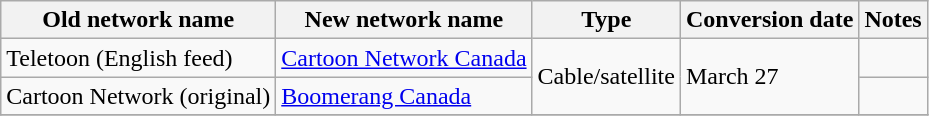<table class="wikitable">
<tr>
<th>Old network name</th>
<th>New network name</th>
<th>Type</th>
<th>Conversion date</th>
<th>Notes</th>
</tr>
<tr>
<td>Teletoon (English feed)</td>
<td><a href='#'>Cartoon Network Canada</a></td>
<td rowspan=2>Cable/satellite</td>
<td rowspan=2>March 27</td>
<td></td>
</tr>
<tr>
<td>Cartoon Network (original)</td>
<td><a href='#'>Boomerang Canada</a></td>
<td></td>
</tr>
<tr>
</tr>
</table>
